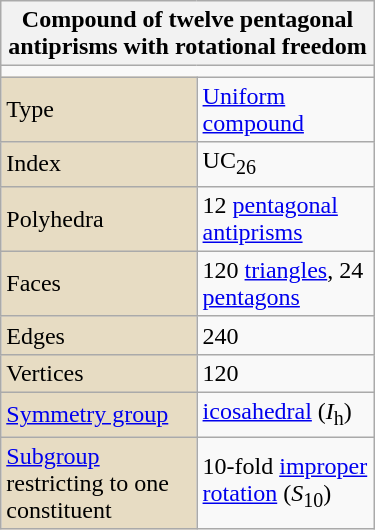<table class="wikitable" style="float:right; margin-left:8px; width:250px">
<tr>
<th bgcolor=#e7dcc3 colspan=2>Compound of twelve pentagonal antiprisms with rotational freedom</th>
</tr>
<tr>
<td align=center colspan=2></td>
</tr>
<tr>
<td bgcolor=#e7dcc3>Type</td>
<td><a href='#'>Uniform compound</a></td>
</tr>
<tr>
<td bgcolor=#e7dcc3>Index</td>
<td>UC<sub>26</sub></td>
</tr>
<tr>
<td bgcolor=#e7dcc3>Polyhedra</td>
<td>12 <a href='#'>pentagonal antiprisms</a></td>
</tr>
<tr>
<td bgcolor=#e7dcc3>Faces</td>
<td>120 <a href='#'>triangles</a>, 24 <a href='#'>pentagons</a></td>
</tr>
<tr>
<td bgcolor=#e7dcc3>Edges</td>
<td>240</td>
</tr>
<tr>
<td bgcolor=#e7dcc3>Vertices</td>
<td>120</td>
</tr>
<tr>
<td bgcolor=#e7dcc3><a href='#'>Symmetry group</a></td>
<td><a href='#'>icosahedral</a> (<em>I</em><sub>h</sub>)</td>
</tr>
<tr>
<td bgcolor=#e7dcc3><a href='#'>Subgroup</a> restricting to one constituent</td>
<td>10-fold <a href='#'>improper rotation</a> (<em>S</em><sub>10</sub>)</td>
</tr>
</table>
